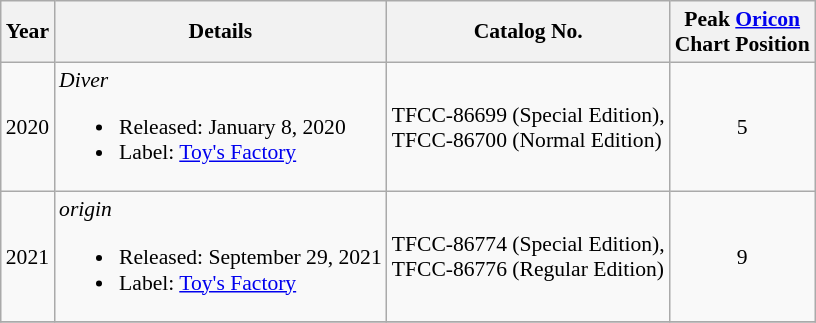<table class="wikitable" style="font-size: 90%;">
<tr>
<th>Year</th>
<th>Details</th>
<th>Catalog No.</th>
<th>Peak <a href='#'>Oricon</a><br>Chart Position</th>
</tr>
<tr>
<td>2020</td>
<td><em>Diver</em><br><ul><li>Released: January 8, 2020</li><li>Label: <a href='#'>Toy's Factory</a></li></ul></td>
<td>TFCC-86699 (Special Edition),<br>TFCC-86700 (Normal Edition)</td>
<td align="center">5</td>
</tr>
<tr>
<td>2021</td>
<td><em>origin</em><br><ul><li>Released: September 29, 2021</li><li>Label: <a href='#'>Toy's Factory</a></li></ul></td>
<td>TFCC-86774 (Special Edition),<br>TFCC-86776 (Regular Edition)</td>
<td align="center">9</td>
</tr>
<tr>
</tr>
</table>
